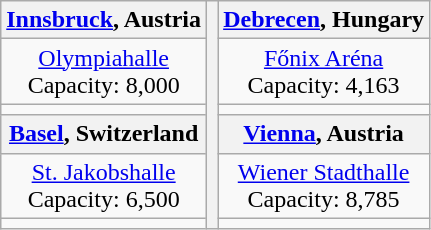<table class="wikitable" style="text-align: center;">
<tr>
<th> <a href='#'>Innsbruck</a>, Austria</th>
<th rowspan=6></th>
<th> <a href='#'>Debrecen</a>, Hungary</th>
</tr>
<tr>
<td><a href='#'>Olympiahalle</a><br>Capacity: 8,000</td>
<td><a href='#'>Főnix Aréna</a><br>Capacity: 4,163</td>
</tr>
<tr>
<td></td>
<td></td>
</tr>
<tr>
<th> <a href='#'>Basel</a>, Switzerland</th>
<th> <a href='#'>Vienna</a>, Austria</th>
</tr>
<tr>
<td><a href='#'>St. Jakobshalle</a><br>Capacity: 6,500</td>
<td><a href='#'>Wiener Stadthalle</a><br>Capacity: 8,785</td>
</tr>
<tr>
<td></td>
<td></td>
</tr>
</table>
